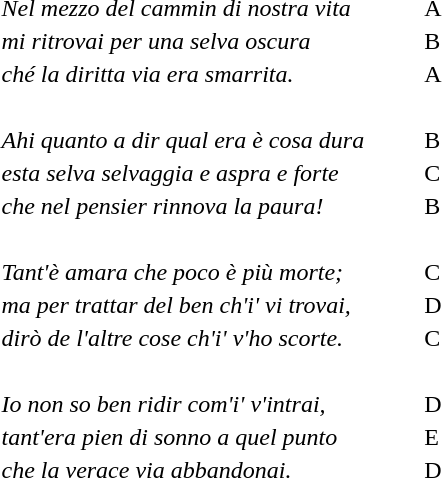<table>
<tr>
<td><em>Nel mezzo del cammin di nostra vita</em></td>
<td style="width: 2em;"></td>
<td>A</td>
</tr>
<tr>
<td><em>mi ritrovai per una selva oscura</em></td>
<td></td>
<td>B</td>
</tr>
<tr>
<td><em>ché la diritta via era smarrita.</em></td>
<td></td>
<td>A</td>
</tr>
<tr>
<td> </td>
<td></td>
<td></td>
</tr>
<tr>
<td><em>Ahi quanto a dir qual era è cosa dura</em></td>
<td></td>
<td>B</td>
</tr>
<tr>
<td><em>esta selva selvaggia e aspra e forte</em></td>
<td></td>
<td>C</td>
</tr>
<tr>
<td><em>che nel pensier rinnova la paura!</em></td>
<td></td>
<td>B</td>
</tr>
<tr>
<td> </td>
<td></td>
<td></td>
</tr>
<tr>
<td><em>Tant'è amara che poco è più morte;</em></td>
<td></td>
<td>C</td>
</tr>
<tr>
<td><em>ma per trattar del ben ch'i' vi trovai,</em></td>
<td></td>
<td>D</td>
</tr>
<tr>
<td><em>dirò de l'altre cose ch'i' v'ho scorte.</em></td>
<td></td>
<td>C</td>
</tr>
<tr>
<td> </td>
<td></td>
<td></td>
</tr>
<tr>
<td><em>Io non so ben ridir com'i' v'intrai,</em></td>
<td></td>
<td>D</td>
</tr>
<tr>
<td><em>tant'era pien di sonno a quel punto</em></td>
<td></td>
<td>E</td>
</tr>
<tr>
<td><em>che la verace via abbandonai.</em></td>
<td></td>
<td>D</td>
</tr>
</table>
